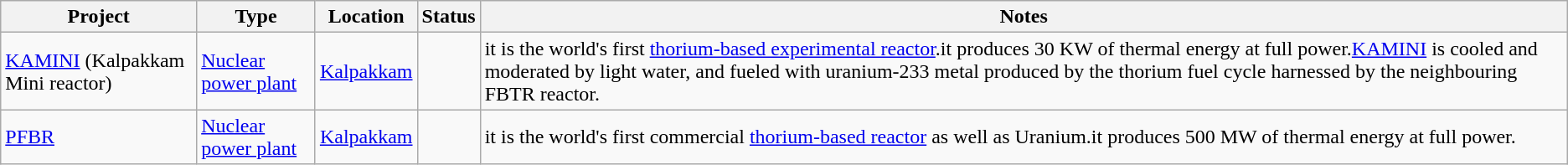<table class="wikitable sortable">
<tr>
<th>Project</th>
<th>Type</th>
<th>Location</th>
<th>Status</th>
<th>Notes</th>
</tr>
<tr>
<td><a href='#'>KAMINI</a> (Kalpakkam Mini reactor)</td>
<td><a href='#'>Nuclear power plant</a></td>
<td><a href='#'>Kalpakkam</a></td>
<td></td>
<td>it is the world's first <a href='#'>thorium-based experimental reactor</a>.it produces 30 KW of thermal energy at full power.<a href='#'>KAMINI</a> is cooled and moderated by light water, and fueled with uranium-233 metal produced by the thorium fuel cycle harnessed by the neighbouring FBTR reactor.</td>
</tr>
<tr>
<td><a href='#'>PFBR</a></td>
<td><a href='#'>Nuclear power plant</a></td>
<td><a href='#'>Kalpakkam</a></td>
<td></td>
<td>it is the world's first commercial <a href='#'>thorium-based reactor</a> as well as Uranium.it produces 500 MW of thermal energy at full power.</td>
</tr>
</table>
